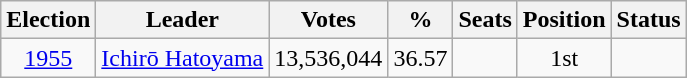<table class="wikitable" style="text-align:center">
<tr>
<th>Election</th>
<th>Leader</th>
<th>Votes</th>
<th>%</th>
<th>Seats</th>
<th>Position</th>
<th>Status</th>
</tr>
<tr>
<td><a href='#'>1955</a></td>
<td><a href='#'>Ichirō Hatoyama</a></td>
<td>13,536,044</td>
<td>36.57</td>
<td></td>
<td>1st</td>
<td></td>
</tr>
</table>
